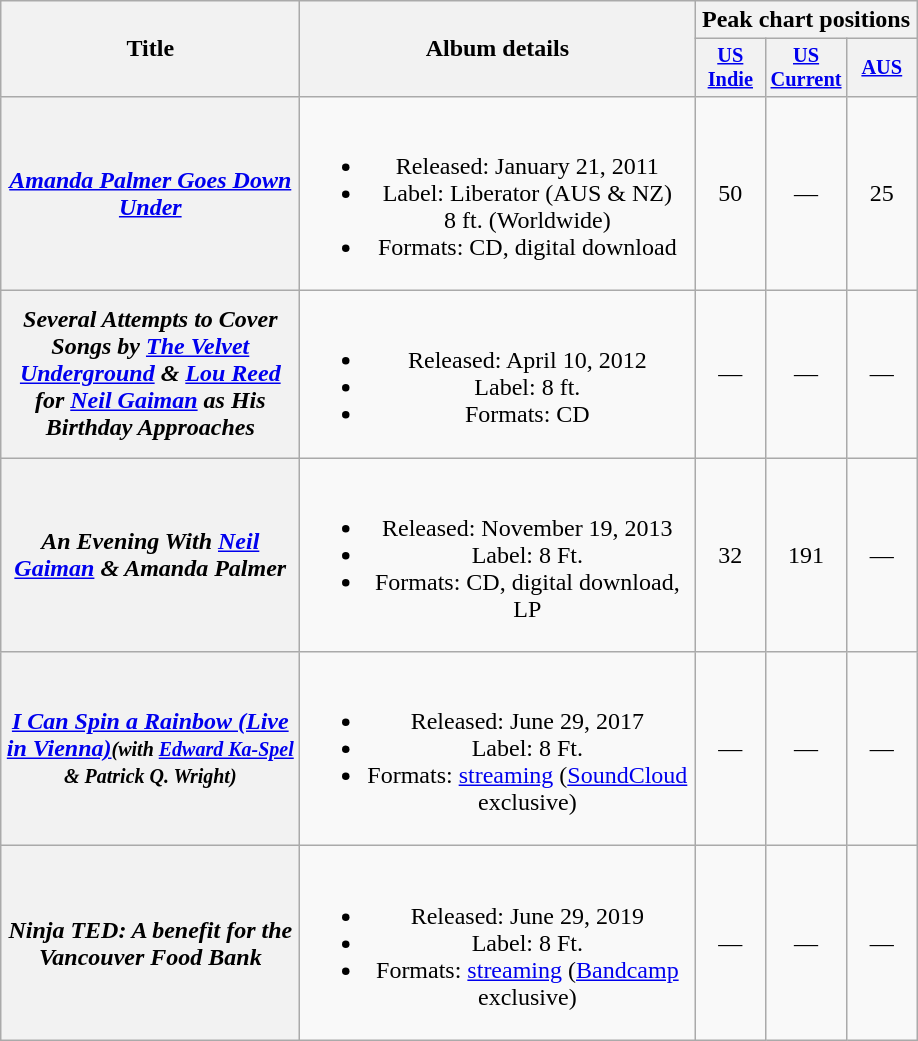<table class="wikitable plainrowheaders" style="text-align:center;" border="1">
<tr>
<th scope="col" rowspan="2" style="width:12em;">Title</th>
<th scope="col" rowspan="2" style="width:16em;">Album details</th>
<th scope="col" colspan="3">Peak chart positions</th>
</tr>
<tr>
<th scope="col" style="width:3em;font-size:85%;"><a href='#'>US<br>Indie</a><br></th>
<th scope="col" style="width:3em;font-size:85%;"><a href='#'>US<br>Current</a><br></th>
<th scope="col" style="width:3em;font-size:85%;"><a href='#'>AUS</a></th>
</tr>
<tr>
<th scope="row"><em><a href='#'>Amanda Palmer Goes Down Under</a></em></th>
<td><br><ul><li>Released: January 21, 2011</li><li>Label: Liberator (AUS & NZ)<br> 8 ft. (Worldwide)</li><li>Formats: CD, digital download</li></ul></td>
<td>50</td>
<td>—</td>
<td>25</td>
</tr>
<tr>
<th scope="row"><em>Several Attempts to Cover Songs by <a href='#'>The Velvet Underground</a> & <a href='#'>Lou Reed</a> for <a href='#'>Neil Gaiman</a> as His Birthday Approaches</em></th>
<td><br><ul><li>Released: April 10, 2012</li><li>Label: 8 ft.</li><li>Formats: CD</li></ul></td>
<td>—</td>
<td>—</td>
<td>—</td>
</tr>
<tr>
<th scope="row"><em>An Evening With <a href='#'>Neil Gaiman</a> & Amanda Palmer</em></th>
<td><br><ul><li>Released: November 19, 2013</li><li>Label: 8 Ft.</li><li>Formats: CD, digital download, LP</li></ul></td>
<td>32</td>
<td>191</td>
<td>—</td>
</tr>
<tr>
<th scope="row"><em><a href='#'>I Can Spin a Rainbow (Live in Vienna)</a><small>(with <a href='#'>Edward Ka-Spel</a> & Patrick Q. Wright)</small></em> </th>
<td><br><ul><li>Released: June 29, 2017</li><li>Label: 8 Ft.</li><li>Formats: <a href='#'>streaming</a> (<a href='#'>SoundCloud</a> exclusive)</li></ul></td>
<td>—</td>
<td>—</td>
<td>—</td>
</tr>
<tr>
<th scope="row"><em>Ninja TED: A benefit for the Vancouver Food Bank</em></th>
<td><br><ul><li>Released: June 29, 2019</li><li>Label: 8 Ft.</li><li>Formats: <a href='#'>streaming</a> (<a href='#'>Bandcamp</a> exclusive)</li></ul></td>
<td>—</td>
<td>—</td>
<td>—</td>
</tr>
</table>
